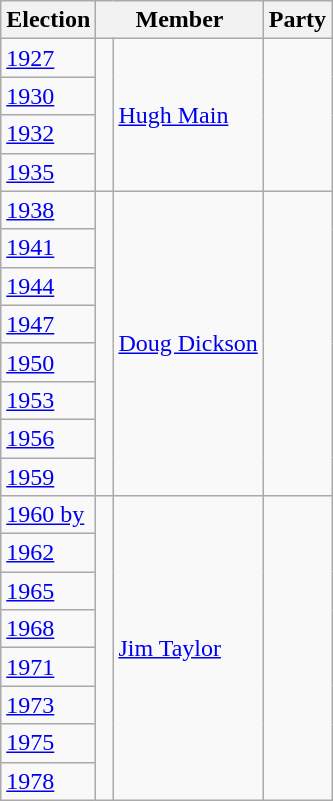<table class="wikitable">
<tr>
<th>Election</th>
<th colspan="2">Member</th>
<th>Party</th>
</tr>
<tr>
<td><a href='#'>1927</a></td>
<td rowspan="4" > </td>
<td rowspan="4"><a href='#'>Hugh Main</a></td>
<td rowspan="4"></td>
</tr>
<tr>
<td><a href='#'>1930</a></td>
</tr>
<tr>
<td><a href='#'>1932</a></td>
</tr>
<tr>
<td><a href='#'>1935</a></td>
</tr>
<tr>
<td><a href='#'>1938</a></td>
<td rowspan="8" > </td>
<td rowspan="8"><a href='#'>Doug Dickson</a></td>
<td rowspan="8"></td>
</tr>
<tr>
<td><a href='#'>1941</a></td>
</tr>
<tr>
<td><a href='#'>1944</a></td>
</tr>
<tr>
<td><a href='#'>1947</a></td>
</tr>
<tr>
<td><a href='#'>1950</a></td>
</tr>
<tr>
<td><a href='#'>1953</a></td>
</tr>
<tr>
<td><a href='#'>1956</a></td>
</tr>
<tr>
<td><a href='#'>1959</a></td>
</tr>
<tr>
<td><a href='#'>1960 by</a></td>
<td rowspan="8" > </td>
<td rowspan="8"><a href='#'>Jim Taylor</a></td>
<td rowspan="8"></td>
</tr>
<tr>
<td><a href='#'>1962</a></td>
</tr>
<tr>
<td><a href='#'>1965</a></td>
</tr>
<tr>
<td><a href='#'>1968</a></td>
</tr>
<tr>
<td><a href='#'>1971</a></td>
</tr>
<tr>
<td><a href='#'>1973</a></td>
</tr>
<tr>
<td><a href='#'>1975</a></td>
</tr>
<tr>
<td><a href='#'>1978</a></td>
</tr>
</table>
